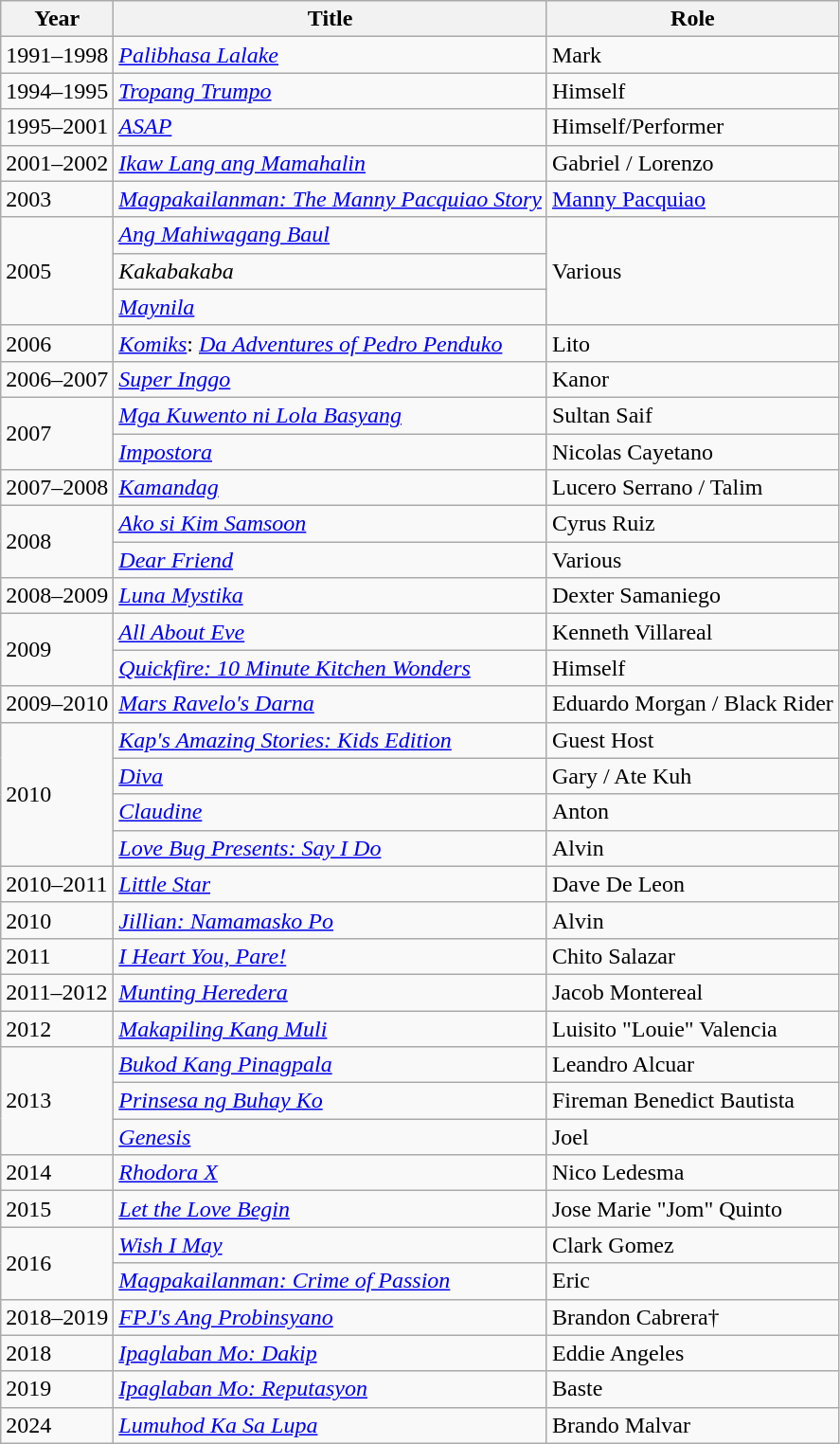<table class="wikitable sortable">
<tr>
<th>Year</th>
<th>Title</th>
<th>Role</th>
</tr>
<tr>
<td>1991–1998</td>
<td><em><a href='#'>Palibhasa Lalake</a></em></td>
<td>Mark</td>
</tr>
<tr>
<td>1994–1995</td>
<td><em><a href='#'>Tropang Trumpo</a></em></td>
<td>Himself</td>
</tr>
<tr>
<td>1995–2001</td>
<td><em><a href='#'>ASAP</a></em></td>
<td>Himself/Performer</td>
</tr>
<tr>
<td>2001–2002</td>
<td><em><a href='#'>Ikaw Lang ang Mamahalin</a></em></td>
<td>Gabriel / Lorenzo</td>
</tr>
<tr>
<td>2003</td>
<td><em><a href='#'>Magpakailanman: The Manny Pacquiao Story</a></em></td>
<td><a href='#'>Manny Pacquiao</a></td>
</tr>
<tr>
<td rowspan="3">2005</td>
<td><em><a href='#'>Ang Mahiwagang Baul</a></em></td>
<td rowspan="3">Various</td>
</tr>
<tr>
<td><em>Kakabakaba</em></td>
</tr>
<tr>
<td><em><a href='#'>Maynila</a></em></td>
</tr>
<tr>
<td>2006</td>
<td><em><a href='#'>Komiks</a></em>: <em><a href='#'>Da Adventures of Pedro Penduko</a></em></td>
<td>Lito</td>
</tr>
<tr>
<td>2006–2007</td>
<td><em><a href='#'>Super Inggo</a></em></td>
<td>Kanor</td>
</tr>
<tr>
<td rowspan="2">2007</td>
<td><em><a href='#'>Mga Kuwento ni Lola Basyang</a></em></td>
<td>Sultan Saif</td>
</tr>
<tr>
<td><em><a href='#'>Impostora</a></em></td>
<td>Nicolas Cayetano</td>
</tr>
<tr>
<td>2007–2008</td>
<td><em><a href='#'>Kamandag</a></em></td>
<td>Lucero Serrano / Talim</td>
</tr>
<tr>
<td rowspan="2">2008</td>
<td><em><a href='#'>Ako si Kim Samsoon</a></em></td>
<td>Cyrus Ruiz</td>
</tr>
<tr>
<td><em><a href='#'>Dear Friend</a></em></td>
<td>Various</td>
</tr>
<tr>
<td>2008–2009</td>
<td><em><a href='#'>Luna Mystika</a></em></td>
<td>Dexter Samaniego</td>
</tr>
<tr>
<td rowspan="2">2009</td>
<td><em><a href='#'>All About Eve</a></em></td>
<td>Kenneth Villareal</td>
</tr>
<tr>
<td><em><a href='#'>Quickfire: 10 Minute Kitchen Wonders</a></em></td>
<td>Himself</td>
</tr>
<tr>
<td>2009–2010</td>
<td><em><a href='#'>Mars Ravelo's Darna</a></em></td>
<td>Eduardo Morgan / Black Rider</td>
</tr>
<tr>
<td rowspan="4">2010</td>
<td><em><a href='#'>Kap's Amazing Stories: Kids Edition</a></em></td>
<td>Guest Host</td>
</tr>
<tr>
<td><em><a href='#'>Diva</a></em></td>
<td>Gary / Ate Kuh</td>
</tr>
<tr>
<td><em><a href='#'>Claudine</a></em></td>
<td>Anton</td>
</tr>
<tr>
<td><em><a href='#'>Love Bug Presents: Say I Do</a></em></td>
<td>Alvin</td>
</tr>
<tr>
<td>2010–2011</td>
<td><em><a href='#'>Little Star</a></em></td>
<td>Dave De Leon</td>
</tr>
<tr>
<td>2010</td>
<td><em><a href='#'>Jillian: Namamasko Po</a></em></td>
<td>Alvin</td>
</tr>
<tr>
<td>2011</td>
<td><em><a href='#'>I Heart You, Pare!</a></em></td>
<td>Chito Salazar</td>
</tr>
<tr>
<td>2011–2012</td>
<td><em><a href='#'>Munting Heredera</a></em></td>
<td>Jacob Montereal</td>
</tr>
<tr>
<td>2012</td>
<td><em><a href='#'>Makapiling Kang Muli</a></em></td>
<td>Luisito "Louie" Valencia</td>
</tr>
<tr>
<td rowspan="3">2013</td>
<td><em><a href='#'>Bukod Kang Pinagpala</a></em></td>
<td>Leandro Alcuar</td>
</tr>
<tr>
<td><em><a href='#'>Prinsesa ng Buhay Ko</a></em></td>
<td>Fireman Benedict Bautista</td>
</tr>
<tr>
<td><em><a href='#'>Genesis</a></em></td>
<td>Joel</td>
</tr>
<tr>
<td>2014</td>
<td><em><a href='#'>Rhodora X</a></em></td>
<td>Nico Ledesma</td>
</tr>
<tr>
<td>2015</td>
<td><em><a href='#'>Let the Love Begin</a></em></td>
<td>Jose Marie "Jom" Quinto</td>
</tr>
<tr>
<td rowspan="2">2016</td>
<td><em><a href='#'>Wish I May</a></em></td>
<td>Clark Gomez</td>
</tr>
<tr>
<td><em><a href='#'>Magpakailanman: Crime of Passion</a></em></td>
<td>Eric</td>
</tr>
<tr>
<td>2018–2019</td>
<td><em><a href='#'>FPJ's Ang Probinsyano</a></em></td>
<td>Brandon Cabrera†</td>
</tr>
<tr>
<td>2018</td>
<td><em><a href='#'>Ipaglaban Mo: Dakip</a></em></td>
<td>Eddie Angeles</td>
</tr>
<tr>
<td>2019</td>
<td><em><a href='#'>Ipaglaban Mo: Reputasyon</a></em></td>
<td>Baste</td>
</tr>
<tr>
<td>2024</td>
<td><em><a href='#'>Lumuhod Ka Sa Lupa</a></em></td>
<td>Brando Malvar</td>
</tr>
</table>
